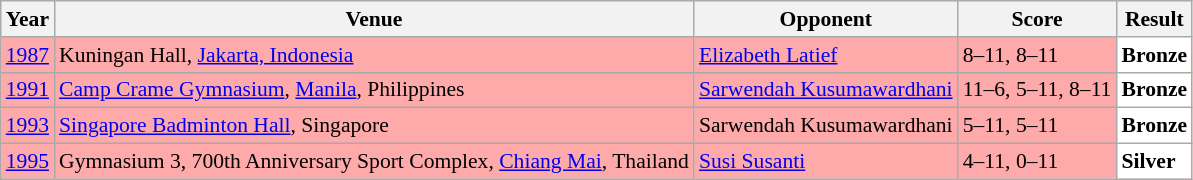<table class="sortable wikitable" style="font-size: 90%;">
<tr>
<th>Year</th>
<th>Venue</th>
<th>Opponent</th>
<th>Score</th>
<th>Result</th>
</tr>
<tr style="background:#FFAAAA">
<td align="center"><a href='#'>1987</a></td>
<td align="left">Kuningan Hall, <a href='#'>Jakarta, Indonesia</a></td>
<td align="left"> <a href='#'>Elizabeth Latief</a></td>
<td align="left">8–11, 8–11</td>
<td style="text-align:left; background:white"> <strong>Bronze</strong></td>
</tr>
<tr style="background:#FFAAAA">
<td align="center"><a href='#'>1991</a></td>
<td align="left"><a href='#'>Camp Crame Gymnasium</a>, <a href='#'>Manila</a>, Philippines</td>
<td align="left"> <a href='#'>Sarwendah Kusumawardhani</a></td>
<td align="left">11–6, 5–11, 8–11</td>
<td style="text-align:left; background:white"> <strong>Bronze</strong></td>
</tr>
<tr style="background:#FFAAAA">
<td align="center"><a href='#'>1993</a></td>
<td align="left"><a href='#'>Singapore Badminton Hall</a>, Singapore</td>
<td align="left"> Sarwendah Kusumawardhani</td>
<td align="left">5–11, 5–11</td>
<td style="text-align:left; background:white"> <strong>Bronze</strong></td>
</tr>
<tr style="background:#FFAAAA">
<td align="center"><a href='#'>1995</a></td>
<td align="left">Gymnasium 3, 700th Anniversary Sport Complex, <a href='#'>Chiang Mai</a>, Thailand</td>
<td align="left"> <a href='#'>Susi Susanti</a></td>
<td align="left">4–11, 0–11</td>
<td style="text-align:left; background:white"> <strong>Silver</strong></td>
</tr>
</table>
